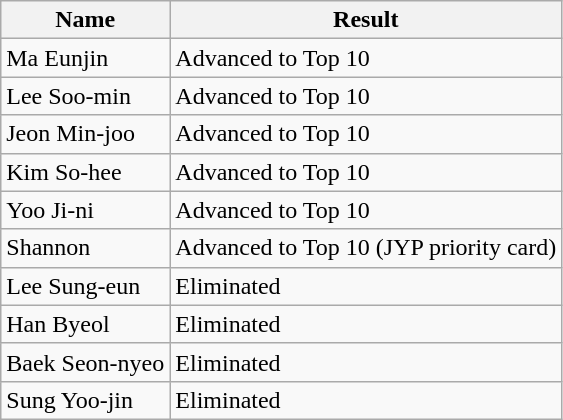<table class="wikitable">
<tr>
<th>Name</th>
<th>Result</th>
</tr>
<tr>
<td>Ma Eunjin</td>
<td>Advanced to Top 10</td>
</tr>
<tr>
<td>Lee Soo-min</td>
<td>Advanced to Top 10</td>
</tr>
<tr>
<td>Jeon Min-joo</td>
<td>Advanced to Top 10</td>
</tr>
<tr>
<td>Kim So-hee</td>
<td>Advanced to Top 10</td>
</tr>
<tr>
<td>Yoo Ji-ni</td>
<td>Advanced to Top 10</td>
</tr>
<tr>
<td>Shannon</td>
<td>Advanced to Top 10 (JYP priority card)</td>
</tr>
<tr>
<td>Lee Sung-eun</td>
<td>Eliminated</td>
</tr>
<tr>
<td>Han Byeol</td>
<td>Eliminated</td>
</tr>
<tr>
<td>Baek Seon-nyeo</td>
<td>Eliminated</td>
</tr>
<tr>
<td>Sung Yoo-jin</td>
<td>Eliminated</td>
</tr>
</table>
